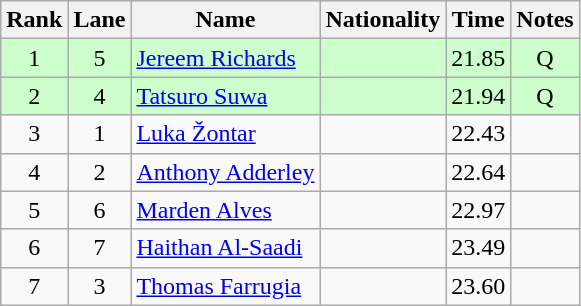<table class="wikitable sortable" style="text-align:center">
<tr>
<th>Rank</th>
<th>Lane</th>
<th>Name</th>
<th>Nationality</th>
<th>Time</th>
<th>Notes</th>
</tr>
<tr bgcolor=ccffcc>
<td>1</td>
<td>5</td>
<td align=left><a href='#'>Jereem Richards</a></td>
<td align=left></td>
<td>21.85</td>
<td>Q</td>
</tr>
<tr bgcolor=ccffcc>
<td>2</td>
<td>4</td>
<td align=left><a href='#'>Tatsuro Suwa</a></td>
<td align=left></td>
<td>21.94</td>
<td>Q</td>
</tr>
<tr>
<td>3</td>
<td>1</td>
<td align=left><a href='#'>Luka Žontar</a></td>
<td align=left></td>
<td>22.43</td>
<td></td>
</tr>
<tr>
<td>4</td>
<td>2</td>
<td align=left><a href='#'>Anthony Adderley</a></td>
<td align=left></td>
<td>22.64</td>
<td></td>
</tr>
<tr>
<td>5</td>
<td>6</td>
<td align=left><a href='#'>Marden Alves</a></td>
<td align=left></td>
<td>22.97</td>
<td></td>
</tr>
<tr>
<td>6</td>
<td>7</td>
<td align=left><a href='#'>Haithan Al-Saadi</a></td>
<td align=left></td>
<td>23.49</td>
<td></td>
</tr>
<tr>
<td>7</td>
<td>3</td>
<td align=left><a href='#'>Thomas Farrugia</a></td>
<td align=left></td>
<td>23.60</td>
<td></td>
</tr>
</table>
